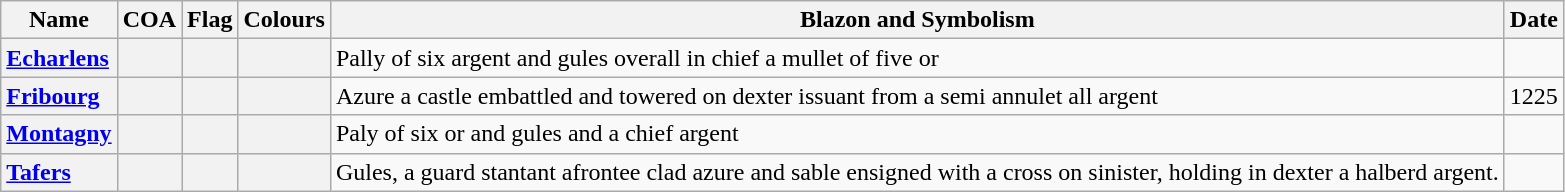<table class="sortable wikitable">
<tr>
<th scope="col">Name</th>
<th scope="col">COA</th>
<th scope="col">Flag</th>
<th scope="col">Colours</th>
<th scope="col">Blazon and Symbolism</th>
<th scope="col">Date</th>
</tr>
<tr>
<th scope="row" style="text-align: left;"><a href='#'>Echarlens</a></th>
<th></th>
<th></th>
<th></th>
<td>Pally of six argent and gules overall in chief a mullet of five or</td>
<td></td>
</tr>
<tr>
<th scope="row" style="text-align: left;"><a href='#'>Fribourg</a></th>
<th></th>
<th></th>
<th></th>
<td>Azure a castle embattled and towered on dexter issuant from a semi annulet all argent</td>
<td>1225</td>
</tr>
<tr>
<th scope="row" style="text-align: left;"><a href='#'>Montagny</a></th>
<th></th>
<th></th>
<th></th>
<td>Paly of six or and gules and a chief argent</td>
<td></td>
</tr>
<tr>
<th scope="row" style="text-align: left;"><a href='#'>Tafers</a></th>
<th></th>
<th></th>
<th></th>
<td>Gules, a guard stantant afrontee clad azure and sable ensigned with a cross on sinister, holding in dexter a halberd argent.</td>
<td></td>
</tr>
</table>
